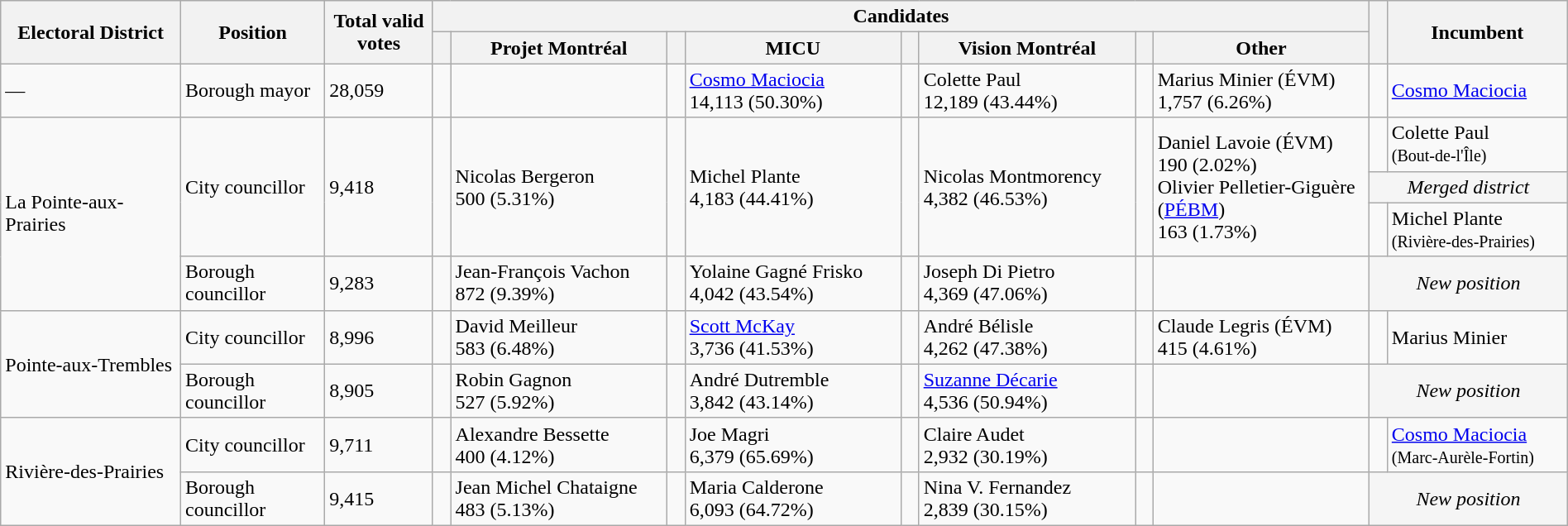<table class="wikitable" width="100%">
<tr>
<th width=10% rowspan=2>Electoral District</th>
<th width=8% rowspan=2>Position</th>
<th width=6% rowspan=2>Total valid votes</th>
<th colspan=8>Candidates</th>
<th width=1% rowspan=2> </th>
<th width=10% rowspan=2>Incumbent</th>
</tr>
<tr>
<th width=1% > </th>
<th width=12% ><span>Projet Montréal</span></th>
<th width=1% > </th>
<th width=12% >MICU</th>
<th width=1% > </th>
<th width=12% >Vision Montréal</th>
<th width=1% > </th>
<th width=12% >Other</th>
</tr>
<tr>
<td>—</td>
<td>Borough mayor</td>
<td>28,059</td>
<td></td>
<td></td>
<td> </td>
<td><a href='#'>Cosmo Maciocia</a><br>14,113 (50.30%)</td>
<td></td>
<td>Colette Paul<br>12,189 (43.44%)</td>
<td></td>
<td>Marius Minier (ÉVM)<br>1,757 (6.26%)</td>
<td> </td>
<td><a href='#'>Cosmo Maciocia</a></td>
</tr>
<tr>
<td rowspan=4>La Pointe-aux-Prairies</td>
<td rowspan=3>City councillor</td>
<td rowspan=3>9,418</td>
<td rowspan=3></td>
<td rowspan=3>Nicolas Bergeron<br>500 (5.31%)</td>
<td rowspan=3></td>
<td rowspan=3>Michel Plante<br>4,183 (44.41%)</td>
<td rowspan=3 > </td>
<td rowspan=3>Nicolas Montmorency<br>4,382 (46.53%)</td>
<td rowspan=3></td>
<td rowspan=3>Daniel Lavoie (ÉVM)<br>190 (2.02%)<br>Olivier Pelletier-Giguère (<a href='#'>PÉBM</a>)<br>163 (1.73%)</td>
<td> </td>
<td>Colette Paul<br><small>(Bout-de-l'Île)</small></td>
</tr>
<tr>
<td colspan="2" style="background:whitesmoke; text-align:center;"><em>Merged district</em></td>
</tr>
<tr>
<td> </td>
<td>Michel Plante<br><small>(Rivière-des-Prairies)</small></td>
</tr>
<tr>
<td>Borough councillor</td>
<td>9,283</td>
<td></td>
<td>Jean-François Vachon<br>872 (9.39%)</td>
<td></td>
<td>Yolaine Gagné Frisko<br>4,042 (43.54%)</td>
<td> </td>
<td>Joseph Di Pietro<br>4,369 (47.06%)</td>
<td></td>
<td></td>
<td colspan="2" style="background:whitesmoke; text-align:center;"><em>New position</em></td>
</tr>
<tr>
<td rowspan=2>Pointe-aux-Trembles</td>
<td>City councillor</td>
<td>8,996</td>
<td></td>
<td>David Meilleur<br>583 (6.48%)</td>
<td></td>
<td><a href='#'>Scott McKay</a><br>3,736 (41.53%)</td>
<td> </td>
<td>André Bélisle<br>4,262 (47.38%)</td>
<td></td>
<td>Claude Legris (ÉVM)<br>415 (4.61%)</td>
<td> </td>
<td>Marius Minier</td>
</tr>
<tr>
<td>Borough councillor</td>
<td>8,905</td>
<td></td>
<td>Robin Gagnon<br>527 (5.92%)</td>
<td></td>
<td>André Dutremble<br>3,842 (43.14%)</td>
<td> </td>
<td><a href='#'>Suzanne Décarie</a><br>4,536 (50.94%)</td>
<td></td>
<td></td>
<td colspan="2" style="background:whitesmoke; text-align:center;"><em>New position</em></td>
</tr>
<tr>
<td rowspan=2>Rivière-des-Prairies</td>
<td>City councillor</td>
<td>9,711</td>
<td></td>
<td>Alexandre Bessette<br>400 (4.12%)</td>
<td> </td>
<td>Joe Magri<br>6,379 (65.69%)</td>
<td></td>
<td>Claire Audet<br>2,932 (30.19%)</td>
<td></td>
<td></td>
<td> </td>
<td><a href='#'>Cosmo Maciocia</a><br><small>(Marc-Aurèle-Fortin)</small></td>
</tr>
<tr>
<td>Borough councillor</td>
<td>9,415</td>
<td></td>
<td>Jean Michel Chataigne<br>483 (5.13%)</td>
<td> </td>
<td>Maria Calderone<br>6,093 (64.72%)</td>
<td></td>
<td>Nina V. Fernandez<br>2,839 (30.15%)</td>
<td></td>
<td></td>
<td colspan="2" style="background:whitesmoke; text-align:center;"><em>New position</em></td>
</tr>
</table>
